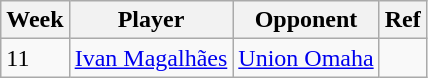<table class="wikitable">
<tr>
<th>Week</th>
<th>Player</th>
<th>Opponent</th>
<th>Ref</th>
</tr>
<tr>
<td>11</td>
<td> <a href='#'>Ivan Magalhães</a></td>
<td><a href='#'>Union Omaha</a></td>
<td></td>
</tr>
</table>
